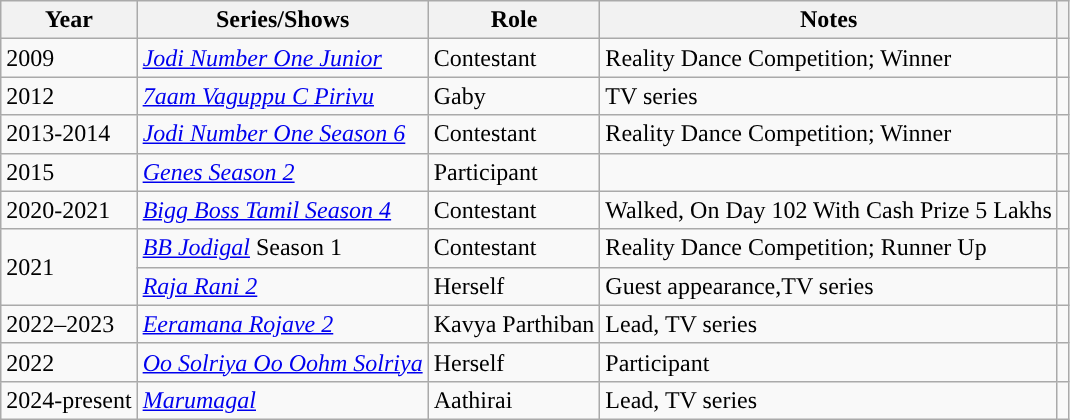<table class="wikitable">
<tr>
<th>Year</th>
<th>Series/Shows</th>
<th>Role</th>
<th class="unsortable">Notes</th>
<th scope="col" class="unsortable"></th>
</tr>
<tr>
<td>2009</td>
<td><em><a href='#'>Jodi Number One Junior</a></em></td>
<td>Contestant</td>
<td>Reality Dance Competition; Winner</td>
<td style="text-align:center;"></td>
</tr>
<tr>
<td>2012</td>
<td><em><a href='#'>7aam Vaguppu C Pirivu</a></em></td>
<td>Gaby</td>
<td>TV series</td>
<td style="text-align:center;"></td>
</tr>
<tr>
<td>2013-2014</td>
<td><em><a href='#'> Jodi Number One Season 6</a></em></td>
<td>Contestant</td>
<td>Reality Dance Competition; Winner</td>
<td style="text-align:center;"></td>
</tr>
<tr>
<td>2015</td>
<td><em><a href='#'>Genes Season 2</a></em></td>
<td>Participant</td>
<td></td>
<td></td>
</tr>
<tr>
<td>2020-2021</td>
<td><em><a href='#'>Bigg Boss Tamil Season 4</a></em></td>
<td>Contestant</td>
<td>Walked, On Day 102 With Cash Prize 5 Lakhs</td>
<td style="text-align:center;"></td>
</tr>
<tr>
<td rowspan="2">2021</td>
<td><em><a href='#'>BB Jodigal</a></em> Season 1</td>
<td>Contestant</td>
<td>Reality Dance Competition; Runner Up</td>
<td></td>
</tr>
<tr>
<td><em><a href='#'>Raja Rani 2</a></em></td>
<td>Herself</td>
<td>Guest appearance,TV series</td>
<td></td>
</tr>
<tr>
<td>2022–2023</td>
<td><em><a href='#'>Eeramana Rojave 2</a></em></td>
<td>Kavya Parthiban</td>
<td>Lead, TV series</td>
<td></td>
</tr>
<tr>
<td>2022</td>
<td><em><a href='#'>Oo Solriya Oo Oohm Solriya</a></em></td>
<td>Herself</td>
<td>Participant</td>
<td></td>
</tr>
<tr>
<td>2024-present</td>
<td><em><a href='#'>Marumagal</a></em></td>
<td>Aathirai</td>
<td>Lead, TV series</td>
<td></td>
</tr>
</table>
